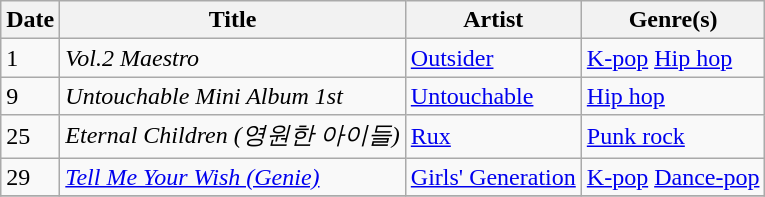<table class="wikitable" style="text-align: left;">
<tr>
<th>Date</th>
<th>Title</th>
<th>Artist</th>
<th>Genre(s)</th>
</tr>
<tr>
<td rowspan="1">1</td>
<td><em>Vol.2 Maestro</em></td>
<td><a href='#'>Outsider</a></td>
<td><a href='#'>K-pop</a> <a href='#'>Hip hop</a></td>
</tr>
<tr>
<td rowspan="1">9</td>
<td><em>Untouchable Mini Album 1st</em></td>
<td><a href='#'>Untouchable</a></td>
<td><a href='#'>Hip hop</a></td>
</tr>
<tr>
<td>25</td>
<td><em>Eternal Children (영원한 아이들)</em></td>
<td><a href='#'>Rux</a></td>
<td><a href='#'>Punk rock</a></td>
</tr>
<tr>
<td rowspan="1">29</td>
<td><em><a href='#'>Tell Me Your Wish (Genie)</a></em></td>
<td><a href='#'>Girls' Generation</a></td>
<td><a href='#'>K-pop</a> <a href='#'>Dance-pop</a></td>
</tr>
<tr>
</tr>
</table>
